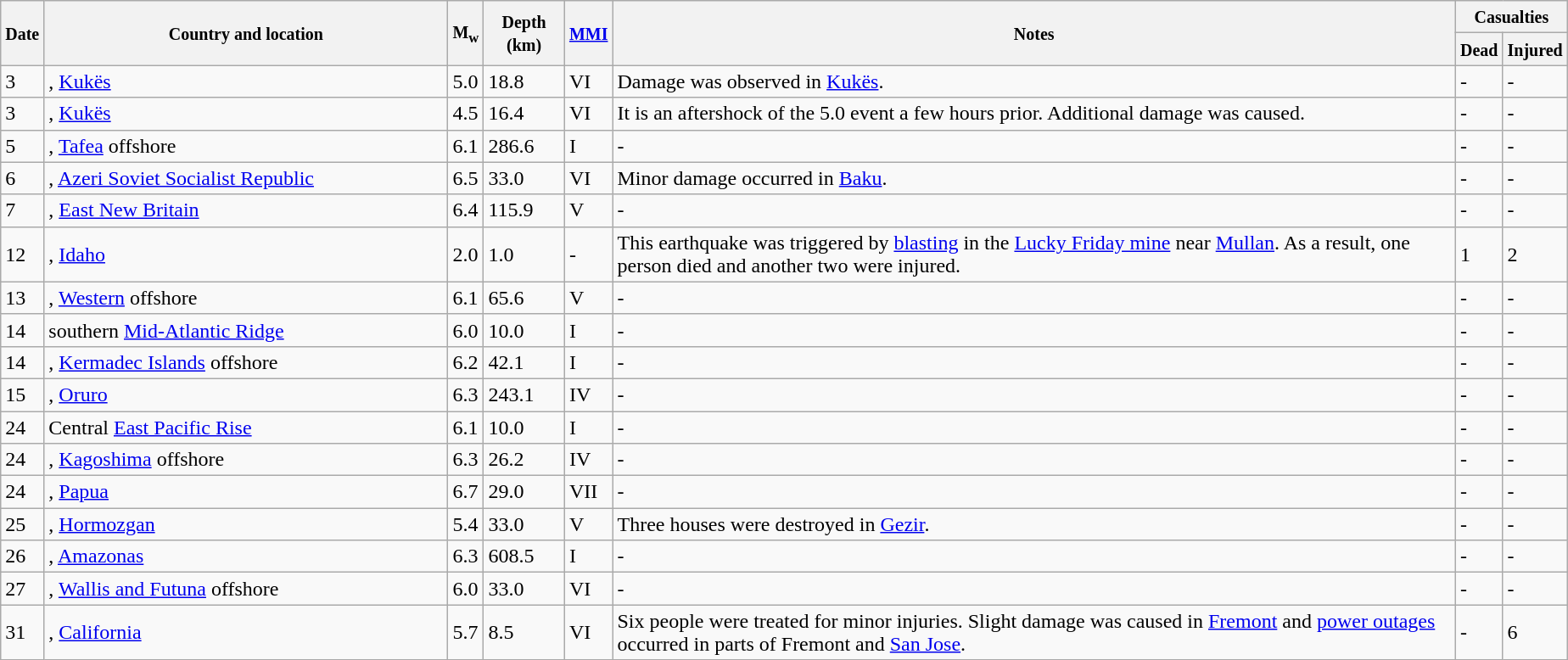<table class="wikitable sortable" style="border:1px black; margin-left:1em;">
<tr>
<th rowspan="2"><small>Date</small></th>
<th rowspan="2" style="width: 310px"><small>Country and location</small></th>
<th rowspan="2"><small>M<sub>w</sub></small></th>
<th rowspan="2"><small>Depth (km)</small></th>
<th rowspan="2"><small><a href='#'>MMI</a></small></th>
<th rowspan="2" class="unsortable"><small>Notes</small></th>
<th colspan="2"><small>Casualties</small></th>
</tr>
<tr>
<th><small>Dead</small></th>
<th><small>Injured</small></th>
</tr>
<tr>
<td>3</td>
<td>, <a href='#'>Kukës</a></td>
<td>5.0</td>
<td>18.8</td>
<td>VI</td>
<td>Damage was observed in <a href='#'>Kukës</a>.</td>
<td>-</td>
<td>-</td>
</tr>
<tr>
<td>3</td>
<td>, <a href='#'>Kukës</a></td>
<td>4.5</td>
<td>16.4</td>
<td>VI</td>
<td>It is an aftershock of the 5.0 event a few hours prior. Additional damage was caused.</td>
<td>-</td>
<td>-</td>
</tr>
<tr>
<td>5</td>
<td>, <a href='#'>Tafea</a> offshore</td>
<td>6.1</td>
<td>286.6</td>
<td>I</td>
<td>-</td>
<td>-</td>
<td>-</td>
</tr>
<tr>
<td>6</td>
<td>, <a href='#'>Azeri Soviet Socialist Republic</a></td>
<td>6.5</td>
<td>33.0</td>
<td>VI</td>
<td>Minor damage occurred in <a href='#'>Baku</a>.</td>
<td>-</td>
<td>-</td>
</tr>
<tr>
<td>7</td>
<td>, <a href='#'>East New Britain</a></td>
<td>6.4</td>
<td>115.9</td>
<td>V</td>
<td>-</td>
<td>-</td>
<td>-</td>
</tr>
<tr>
<td>12</td>
<td>, <a href='#'>Idaho</a></td>
<td>2.0</td>
<td>1.0</td>
<td>-</td>
<td>This earthquake was triggered by <a href='#'>blasting</a> in the <a href='#'>Lucky Friday mine</a> near <a href='#'>Mullan</a>. As a result, one person died and another two were injured.</td>
<td>1</td>
<td>2</td>
</tr>
<tr>
<td>13</td>
<td>, <a href='#'>Western</a> offshore</td>
<td>6.1</td>
<td>65.6</td>
<td>V</td>
<td>-</td>
<td>-</td>
<td>-</td>
</tr>
<tr>
<td>14</td>
<td>southern <a href='#'>Mid-Atlantic Ridge</a></td>
<td>6.0</td>
<td>10.0</td>
<td>I</td>
<td>-</td>
<td>-</td>
<td>-</td>
</tr>
<tr>
<td>14</td>
<td>, <a href='#'>Kermadec Islands</a> offshore</td>
<td>6.2</td>
<td>42.1</td>
<td>I</td>
<td>-</td>
<td>-</td>
<td>-</td>
</tr>
<tr>
<td>15</td>
<td>, <a href='#'>Oruro</a></td>
<td>6.3</td>
<td>243.1</td>
<td>IV</td>
<td>-</td>
<td>-</td>
<td>-</td>
</tr>
<tr>
<td>24</td>
<td>Central <a href='#'>East Pacific Rise</a></td>
<td>6.1</td>
<td>10.0</td>
<td>I</td>
<td>-</td>
<td>-</td>
<td>-</td>
</tr>
<tr>
<td>24</td>
<td>, <a href='#'>Kagoshima</a> offshore</td>
<td>6.3</td>
<td>26.2</td>
<td>IV</td>
<td>-</td>
<td>-</td>
<td>-</td>
</tr>
<tr>
<td>24</td>
<td>, <a href='#'>Papua</a></td>
<td>6.7</td>
<td>29.0</td>
<td>VII</td>
<td>-</td>
<td>-</td>
<td>-</td>
</tr>
<tr>
<td>25</td>
<td>, <a href='#'>Hormozgan</a></td>
<td>5.4</td>
<td>33.0</td>
<td>V</td>
<td>Three houses were destroyed in <a href='#'>Gezir</a>.</td>
<td>-</td>
<td>-</td>
</tr>
<tr>
<td>26</td>
<td>, <a href='#'>Amazonas</a></td>
<td>6.3</td>
<td>608.5</td>
<td>I</td>
<td>-</td>
<td>-</td>
<td>-</td>
</tr>
<tr>
<td>27</td>
<td>, <a href='#'>Wallis and Futuna</a> offshore</td>
<td>6.0</td>
<td>33.0</td>
<td>VI</td>
<td>-</td>
<td>-</td>
<td>-</td>
</tr>
<tr>
<td>31</td>
<td>, <a href='#'>California</a></td>
<td>5.7</td>
<td>8.5</td>
<td>VI</td>
<td>Six people were treated for minor injuries. Slight damage was caused in <a href='#'>Fremont</a> and <a href='#'>power outages</a> occurred in parts of Fremont and <a href='#'>San Jose</a>.</td>
<td>-</td>
<td>6</td>
</tr>
<tr>
</tr>
</table>
